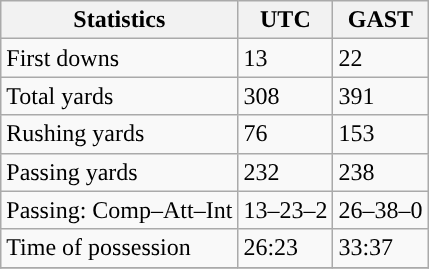<table class="wikitable" style="float: left;">
<tr>
<th>Statistics</th>
<th>UTC</th>
<th>GAST</th>
</tr>
<tr>
<td>First downs</td>
<td>13</td>
<td>22</td>
</tr>
<tr>
<td>Total yards</td>
<td>308</td>
<td>391</td>
</tr>
<tr>
<td>Rushing yards</td>
<td>76</td>
<td>153</td>
</tr>
<tr>
<td>Passing yards</td>
<td>232</td>
<td>238</td>
</tr>
<tr>
<td>Passing: Comp–Att–Int</td>
<td>13–23–2</td>
<td>26–38–0</td>
</tr>
<tr>
<td>Time of possession</td>
<td>26:23</td>
<td>33:37</td>
</tr>
<tr>
</tr>
</table>
